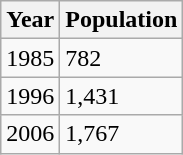<table class="wikitable">
<tr>
<th>Year</th>
<th>Population</th>
</tr>
<tr>
<td>1985</td>
<td>782</td>
</tr>
<tr>
<td>1996</td>
<td>1,431</td>
</tr>
<tr>
<td>2006</td>
<td>1,767</td>
</tr>
</table>
